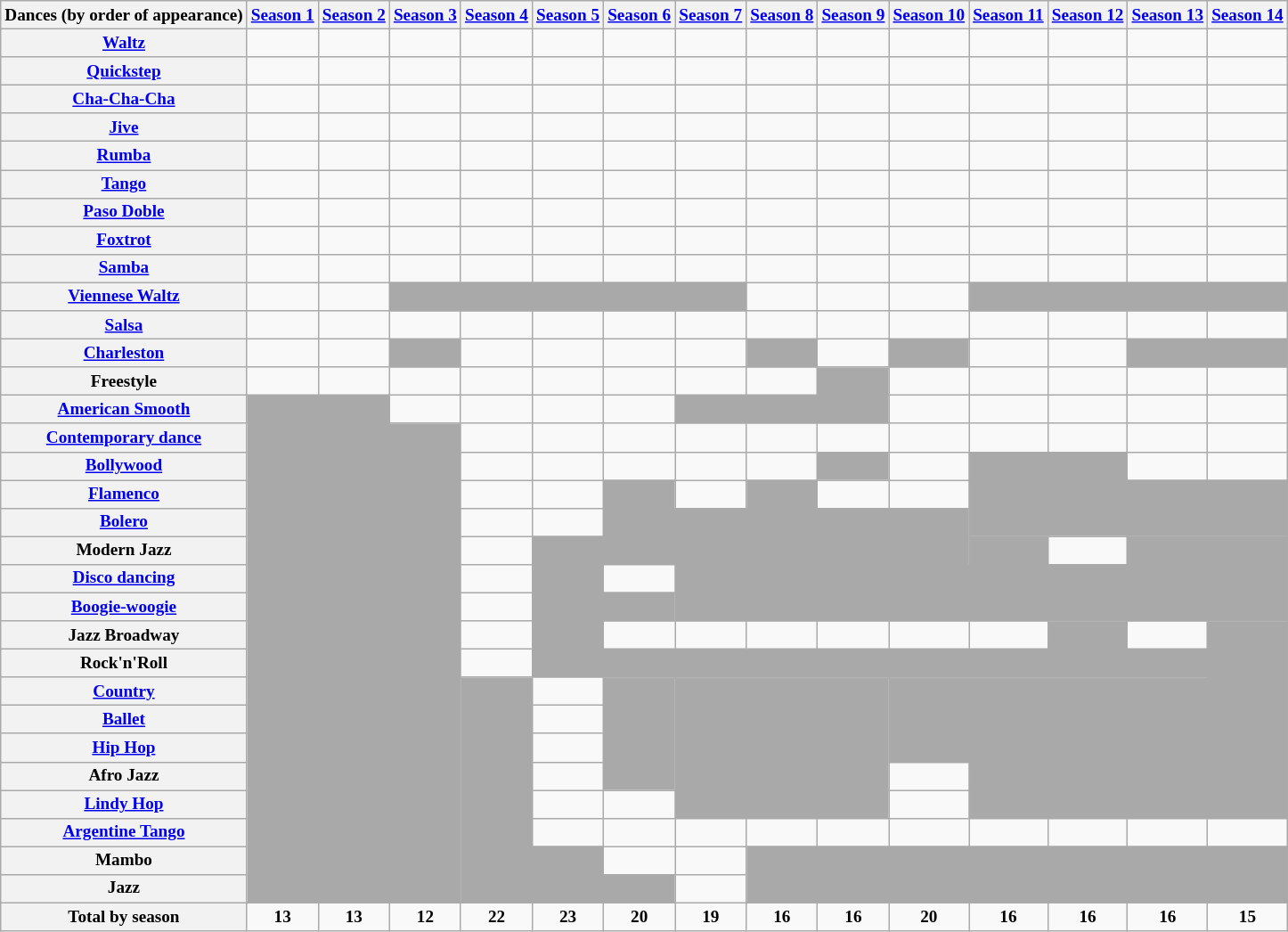<table class="wikitable sortable center" style="margin:auto; text-align:center; font-size:80%">
<tr>
<th>Dances (by order of appearance)</th>
<th><a href='#'>Season 1</a></th>
<th><a href='#'>Season 2</a></th>
<th><a href='#'>Season 3</a></th>
<th><a href='#'>Season 4</a></th>
<th><a href='#'>Season 5</a></th>
<th><a href='#'>Season 6</a></th>
<th><a href='#'>Season 7</a></th>
<th><a href='#'>Season 8</a></th>
<th><a href='#'>Season 9</a></th>
<th><a href='#'>Season 10</a></th>
<th><a href='#'>Season 11</a></th>
<th><a href='#'>Season 12</a></th>
<th><a href='#'>Season 13</a></th>
<th><a href='#'>Season 14</a></th>
</tr>
<tr>
<th><a href='#'>Waltz</a></th>
<td></td>
<td></td>
<td></td>
<td></td>
<td></td>
<td></td>
<td></td>
<td></td>
<td></td>
<td></td>
<td></td>
<td></td>
<td></td>
<td></td>
</tr>
<tr>
<th><a href='#'>Quickstep</a></th>
<td></td>
<td></td>
<td></td>
<td></td>
<td></td>
<td></td>
<td></td>
<td></td>
<td></td>
<td></td>
<td></td>
<td></td>
<td></td>
<td></td>
</tr>
<tr>
<th><a href='#'>Cha-Cha-Cha</a></th>
<td></td>
<td></td>
<td></td>
<td></td>
<td></td>
<td></td>
<td></td>
<td></td>
<td></td>
<td></td>
<td></td>
<td></td>
<td></td>
<td></td>
</tr>
<tr>
<th><a href='#'>Jive</a></th>
<td></td>
<td></td>
<td></td>
<td></td>
<td></td>
<td></td>
<td></td>
<td></td>
<td></td>
<td></td>
<td></td>
<td></td>
<td></td>
<td></td>
</tr>
<tr>
<th><a href='#'>Rumba</a></th>
<td></td>
<td></td>
<td></td>
<td></td>
<td></td>
<td></td>
<td></td>
<td></td>
<td></td>
<td></td>
<td></td>
<td></td>
<td></td>
<td></td>
</tr>
<tr>
<th><a href='#'>Tango</a></th>
<td></td>
<td></td>
<td></td>
<td></td>
<td></td>
<td></td>
<td></td>
<td></td>
<td></td>
<td></td>
<td></td>
<td></td>
<td></td>
<td></td>
</tr>
<tr>
<th><a href='#'>Paso Doble</a></th>
<td></td>
<td></td>
<td></td>
<td></td>
<td></td>
<td></td>
<td></td>
<td></td>
<td></td>
<td></td>
<td></td>
<td></td>
<td></td>
<td></td>
</tr>
<tr>
<th><a href='#'>Foxtrot</a></th>
<td></td>
<td></td>
<td></td>
<td></td>
<td></td>
<td></td>
<td></td>
<td></td>
<td></td>
<td></td>
<td></td>
<td></td>
<td></td>
<td></td>
</tr>
<tr>
<th><a href='#'>Samba</a></th>
<td></td>
<td></td>
<td></td>
<td></td>
<td></td>
<td></td>
<td></td>
<td></td>
<td></td>
<td></td>
<td></td>
<td></td>
<td></td>
<td></td>
</tr>
<tr>
<th><a href='#'>Viennese Waltz</a></th>
<td></td>
<td></td>
<td colspan="5" style="background:darkgray"></td>
<td></td>
<td></td>
<td></td>
<td colspan="4" style="background:darkgray"></td>
</tr>
<tr>
<th><a href='#'>Salsa</a></th>
<td></td>
<td></td>
<td></td>
<td></td>
<td></td>
<td></td>
<td></td>
<td></td>
<td></td>
<td></td>
<td></td>
<td></td>
<td></td>
<td></td>
</tr>
<tr>
<th><a href='#'>Charleston</a></th>
<td></td>
<td></td>
<td style="background:darkgray"></td>
<td></td>
<td></td>
<td></td>
<td></td>
<td style="background:darkgray"></td>
<td></td>
<td style="background:darkgray"></td>
<td></td>
<td></td>
<td colspan="2" style="background:darkgray"></td>
</tr>
<tr>
<th>Freestyle</th>
<td></td>
<td></td>
<td></td>
<td></td>
<td></td>
<td></td>
<td></td>
<td></td>
<td style="background:darkgray"></td>
<td></td>
<td></td>
<td></td>
<td></td>
<td></td>
</tr>
<tr>
<th><a href='#'>American Smooth</a></th>
<td rowspan="18" style="background:darkgray"></td>
<td rowspan="18" style="background:darkgray"></td>
<td></td>
<td></td>
<td></td>
<td></td>
<td colspan="3" style="background:darkgray"></td>
<td></td>
<td></td>
<td></td>
<td></td>
<td></td>
</tr>
<tr>
<th><a href='#'>Contemporary dance</a></th>
<td rowspan="17" style="background:darkgray"></td>
<td></td>
<td></td>
<td></td>
<td></td>
<td></td>
<td></td>
<td></td>
<td></td>
<td></td>
<td></td>
<td></td>
</tr>
<tr>
<th><a href='#'>Bollywood</a></th>
<td></td>
<td></td>
<td></td>
<td></td>
<td></td>
<td style="background:darkgray"></td>
<td></td>
<td colspan="2" rowspan="3" style="background:darkgray"></td>
<td></td>
<td></td>
</tr>
<tr>
<th><a href='#'>Flamenco</a></th>
<td></td>
<td></td>
<td style="background:darkgray"></td>
<td></td>
<td style="background:darkgray"></td>
<td></td>
<td></td>
<td colspan="4" rowspan="2" style="background:darkgray"></td>
</tr>
<tr>
<th><a href='#'>Bolero</a></th>
<td></td>
<td></td>
<td colspan="5" rowspan="2" style="background:darkgray"></td>
</tr>
<tr>
<th>Modern Jazz</th>
<td></td>
<td rowspan="4" style="background:darkgray"></td>
<td style="background:darkgray"></td>
<td></td>
<td colspan="2" rowspan="3" style="background:darkgray"></td>
</tr>
<tr>
<th><a href='#'>Disco dancing</a></th>
<td></td>
<td></td>
<td colspan="6" rowspan="2" style="background:darkgray"></td>
</tr>
<tr>
<th><a href='#'>Boogie-woogie</a></th>
<td></td>
<td style="background:darkgray"></td>
</tr>
<tr>
<th>Jazz Broadway</th>
<td></td>
<td></td>
<td></td>
<td></td>
<td></td>
<td></td>
<td></td>
<td style="background:darkgray"></td>
<td></td>
<td rowspan="7" style="background:darkgray"></td>
</tr>
<tr>
<th>Rock'n'Roll</th>
<td></td>
<td colspan="9" style="background:darkgray"></td>
</tr>
<tr>
<th><a href='#'>Country</a></th>
<td rowspan="8" style="background:darkgray"></td>
<td></td>
<td rowspan="4" style="background:darkgray"></td>
<td colspan="3" rowspan="5" style="background:darkgray"></td>
<td colspan="4" rowspan="3" style="background:darkgray"></td>
</tr>
<tr>
<th><a href='#'>Ballet</a></th>
<td></td>
</tr>
<tr>
<th><a href='#'>Hip Hop</a></th>
<td></td>
</tr>
<tr>
<th>Afro Jazz</th>
<td></td>
<td></td>
<td colspan="3" rowspan="2" style="background:darkgray"></td>
</tr>
<tr>
<th><a href='#'>Lindy Hop</a></th>
<td></td>
<td></td>
<td></td>
</tr>
<tr>
<th><a href='#'>Argentine Tango</a></th>
<td></td>
<td></td>
<td></td>
<td></td>
<td></td>
<td></td>
<td></td>
<td></td>
<td></td>
<td></td>
</tr>
<tr>
<th>Mambo</th>
<td style="background:darkgray"></td>
<td></td>
<td></td>
<td colspan="7" rowspan="2" style="background:darkgray"></td>
</tr>
<tr>
<th>Jazz</th>
<td colspan="2" style="background:darkgray"></td>
<td></td>
</tr>
<tr>
<th>Total by season</th>
<td><strong>13</strong></td>
<td><strong>13</strong></td>
<td><strong>12</strong></td>
<td><strong>22</strong></td>
<td><strong>23</strong></td>
<td><strong>20</strong></td>
<td><strong>19</strong></td>
<td><strong>16</strong></td>
<td><strong>16</strong></td>
<td><strong>20</strong></td>
<td><strong>16</strong></td>
<td><strong>16</strong></td>
<td><strong>16</strong></td>
<td><strong>15</strong></td>
</tr>
</table>
